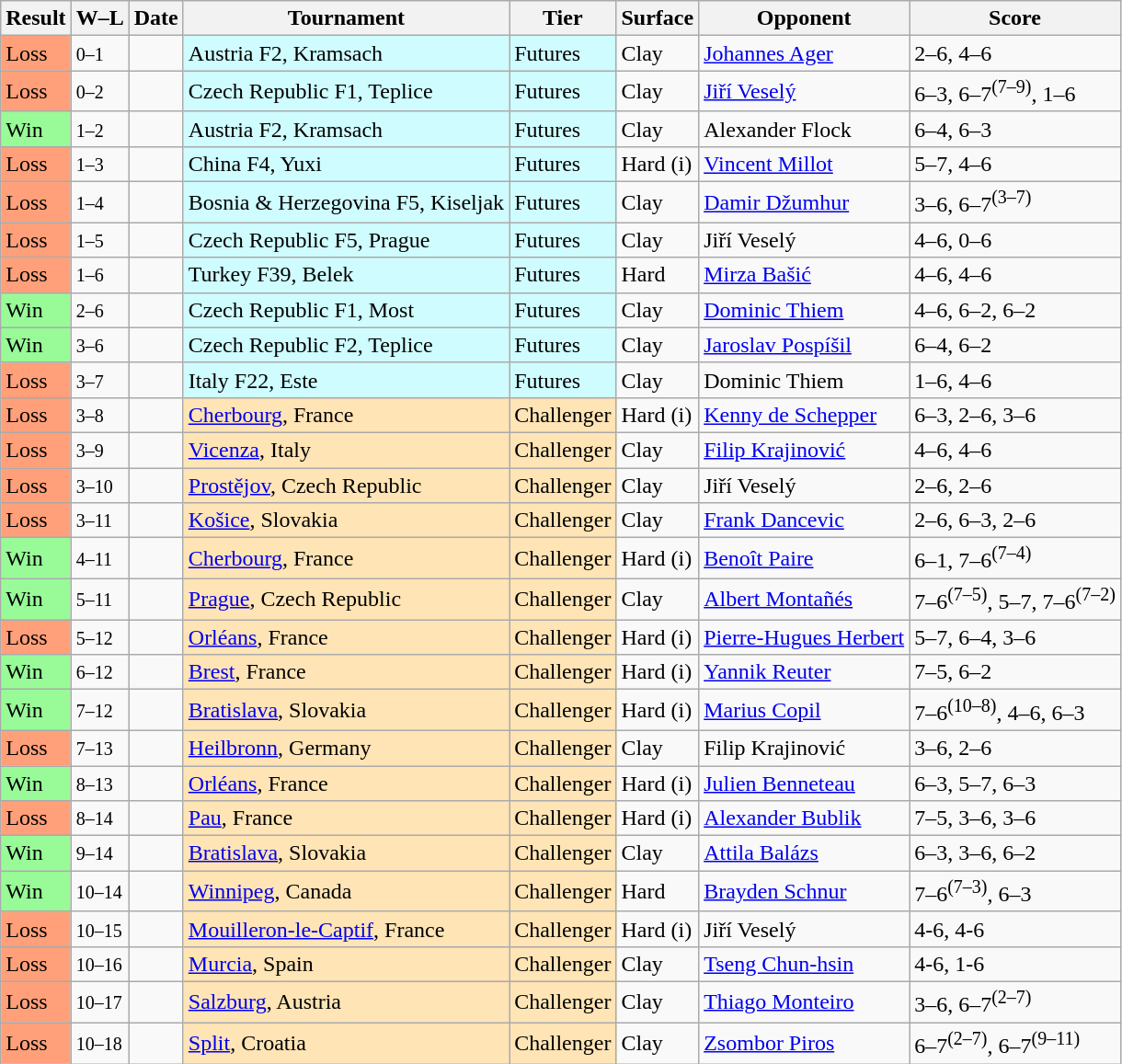<table class="sortable wikitable">
<tr>
<th>Result</th>
<th class="unsortable">W–L</th>
<th>Date</th>
<th>Tournament</th>
<th>Tier</th>
<th>Surface</th>
<th>Opponent</th>
<th class="unsortable">Score</th>
</tr>
<tr>
<td bgcolor=FFA07A>Loss</td>
<td><small>0–1</small></td>
<td></td>
<td style="background:#cffcff;">Austria F2, Kramsach</td>
<td style="background:#cffcff;">Futures</td>
<td>Clay</td>
<td> <a href='#'>Johannes Ager</a></td>
<td>2–6, 4–6</td>
</tr>
<tr>
<td bgcolor=FFA07A>Loss</td>
<td><small>0–2</small></td>
<td></td>
<td style="background:#cffcff;">Czech Republic F1, Teplice</td>
<td style="background:#cffcff;">Futures</td>
<td>Clay</td>
<td> <a href='#'>Jiří Veselý</a></td>
<td>6–3, 6–7<sup>(7–9)</sup>, 1–6</td>
</tr>
<tr>
<td bgcolor=98fb98>Win</td>
<td><small>1–2</small></td>
<td></td>
<td style="background:#cffcff;">Austria F2, Kramsach</td>
<td style="background:#cffcff;">Futures</td>
<td>Clay</td>
<td> Alexander Flock</td>
<td>6–4, 6–3</td>
</tr>
<tr>
<td bgcolor=FFA07A>Loss</td>
<td><small>1–3</small></td>
<td></td>
<td style="background:#cffcff;">China F4, Yuxi</td>
<td style="background:#cffcff;">Futures</td>
<td>Hard (i)</td>
<td> <a href='#'>Vincent Millot</a></td>
<td>5–7, 4–6</td>
</tr>
<tr>
<td bgcolor=FFA07A>Loss</td>
<td><small>1–4</small></td>
<td></td>
<td style="background:#cffcff;">Bosnia & Herzegovina F5, Kiseljak</td>
<td style="background:#cffcff;">Futures</td>
<td>Clay</td>
<td> <a href='#'>Damir Džumhur</a></td>
<td>3–6, 6–7<sup>(3–7)</sup></td>
</tr>
<tr>
<td bgcolor=FFA07A>Loss</td>
<td><small>1–5</small></td>
<td></td>
<td style="background:#cffcff;">Czech Republic F5, Prague</td>
<td style="background:#cffcff;">Futures</td>
<td>Clay</td>
<td> Jiří Veselý</td>
<td>4–6, 0–6</td>
</tr>
<tr>
<td bgcolor=FFA07A>Loss</td>
<td><small>1–6</small></td>
<td></td>
<td style="background:#cffcff;">Turkey F39, Belek</td>
<td style="background:#cffcff;">Futures</td>
<td>Hard</td>
<td> <a href='#'>Mirza Bašić</a></td>
<td>4–6, 4–6</td>
</tr>
<tr>
<td bgcolor=98fb98>Win</td>
<td><small>2–6</small></td>
<td></td>
<td style="background:#cffcff;">Czech Republic F1, Most</td>
<td style="background:#cffcff;">Futures</td>
<td>Clay</td>
<td> <a href='#'>Dominic Thiem</a></td>
<td>4–6, 6–2, 6–2</td>
</tr>
<tr>
<td bgcolor=98fb98>Win</td>
<td><small>3–6</small></td>
<td></td>
<td style="background:#cffcff;">Czech Republic F2, Teplice</td>
<td style="background:#cffcff;">Futures</td>
<td>Clay</td>
<td> <a href='#'>Jaroslav Pospíšil</a></td>
<td>6–4, 6–2</td>
</tr>
<tr>
<td bgcolor=FFA07A>Loss</td>
<td><small>3–7</small></td>
<td></td>
<td style="background:#cffcff;">Italy F22, Este</td>
<td style="background:#cffcff;">Futures</td>
<td>Clay</td>
<td> Dominic Thiem</td>
<td>1–6, 4–6</td>
</tr>
<tr>
<td bgcolor=FFA07A>Loss</td>
<td><small>3–8</small></td>
<td><a href='#'></a></td>
<td style="background:moccasin;"><a href='#'>Cherbourg</a>, France</td>
<td style="background:moccasin;">Challenger</td>
<td>Hard (i)</td>
<td> <a href='#'>Kenny de Schepper</a></td>
<td>6–3, 2–6, 3–6</td>
</tr>
<tr>
<td bgcolor=FFA07A>Loss</td>
<td><small>3–9</small></td>
<td><a href='#'></a></td>
<td style="background:moccasin;"><a href='#'>Vicenza</a>, Italy</td>
<td style="background:moccasin;">Challenger</td>
<td>Clay</td>
<td> <a href='#'>Filip Krajinović</a></td>
<td>4–6, 4–6</td>
</tr>
<tr>
<td bgcolor=FFA07A>Loss</td>
<td><small>3–10</small></td>
<td><a href='#'></a></td>
<td style="background:moccasin;"><a href='#'>Prostějov</a>, Czech Republic</td>
<td style="background:moccasin;">Challenger</td>
<td>Clay</td>
<td> Jiří Veselý</td>
<td>2–6, 2–6</td>
</tr>
<tr>
<td bgcolor=FFA07A>Loss</td>
<td><small>3–11</small></td>
<td><a href='#'></a></td>
<td style="background:moccasin;"><a href='#'>Košice</a>, Slovakia</td>
<td style="background:moccasin;">Challenger</td>
<td>Clay</td>
<td> <a href='#'>Frank Dancevic</a></td>
<td>2–6, 6–3, 2–6</td>
</tr>
<tr>
<td bgcolor=98fb98>Win</td>
<td><small>4–11</small></td>
<td><a href='#'></a></td>
<td style="background:moccasin;"><a href='#'>Cherbourg</a>, France</td>
<td style="background:moccasin;">Challenger</td>
<td>Hard (i)</td>
<td> <a href='#'>Benoît Paire</a></td>
<td>6–1, 7–6<sup>(7–4)</sup></td>
</tr>
<tr>
<td bgcolor=98fb98>Win</td>
<td><small>5–11</small></td>
<td><a href='#'></a></td>
<td style="background:moccasin;"><a href='#'>Prague</a>, Czech Republic</td>
<td style="background:moccasin;">Challenger</td>
<td>Clay</td>
<td> <a href='#'>Albert Montañés</a></td>
<td>7–6<sup>(7–5)</sup>, 5–7, 7–6<sup>(7–2)</sup></td>
</tr>
<tr>
<td bgcolor=FFA07A>Loss</td>
<td><small>5–12</small></td>
<td><a href='#'></a></td>
<td style="background:moccasin;"><a href='#'>Orléans</a>, France</td>
<td style="background:moccasin;">Challenger</td>
<td>Hard (i)</td>
<td> <a href='#'>Pierre-Hugues Herbert</a></td>
<td>5–7, 6–4, 3–6</td>
</tr>
<tr>
<td bgcolor=98fb98>Win</td>
<td><small>6–12</small></td>
<td><a href='#'></a></td>
<td style="background:moccasin;"><a href='#'>Brest</a>, France</td>
<td style="background:moccasin;">Challenger</td>
<td>Hard (i)</td>
<td> <a href='#'>Yannik Reuter</a></td>
<td>7–5, 6–2</td>
</tr>
<tr>
<td bgcolor=98fb98>Win</td>
<td><small>7–12</small></td>
<td><a href='#'></a></td>
<td style="background:moccasin;"><a href='#'>Bratislava</a>, Slovakia</td>
<td style="background:moccasin;">Challenger</td>
<td>Hard (i)</td>
<td> <a href='#'>Marius Copil</a></td>
<td>7–6<sup>(10–8)</sup>, 4–6, 6–3</td>
</tr>
<tr>
<td bgcolor=FFA07A>Loss</td>
<td><small>7–13</small></td>
<td><a href='#'></a></td>
<td style="background:moccasin;"><a href='#'>Heilbronn</a>, Germany</td>
<td style="background:moccasin;">Challenger</td>
<td>Clay</td>
<td> Filip Krajinović</td>
<td>3–6, 2–6</td>
</tr>
<tr>
<td bgcolor=98fb98>Win</td>
<td><small>8–13</small></td>
<td><a href='#'></a></td>
<td style="background:moccasin;"><a href='#'>Orléans</a>, France</td>
<td style="background:moccasin;">Challenger</td>
<td>Hard (i)</td>
<td> <a href='#'>Julien Benneteau</a></td>
<td>6–3, 5–7, 6–3</td>
</tr>
<tr>
<td bgcolor=FFA07A>Loss</td>
<td><small>8–14</small></td>
<td><a href='#'></a></td>
<td style="background:moccasin;"><a href='#'>Pau</a>, France</td>
<td style="background:moccasin;">Challenger</td>
<td>Hard (i)</td>
<td> <a href='#'>Alexander Bublik</a></td>
<td>7–5, 3–6, 3–6</td>
</tr>
<tr>
<td bgcolor=98fb98>Win</td>
<td><small>9–14</small></td>
<td><a href='#'></a></td>
<td style="background:moccasin;"><a href='#'>Bratislava</a>, Slovakia</td>
<td style="background:moccasin;">Challenger</td>
<td>Clay</td>
<td> <a href='#'>Attila Balázs</a></td>
<td>6–3, 3–6, 6–2</td>
</tr>
<tr>
<td bgcolor=98fb98>Win</td>
<td><small>10–14</small></td>
<td><a href='#'></a></td>
<td style="background:moccasin;"><a href='#'>Winnipeg</a>, Canada</td>
<td style="background:moccasin;">Challenger</td>
<td>Hard</td>
<td> <a href='#'>Brayden Schnur</a></td>
<td>7–6<sup>(7–3)</sup>, 6–3</td>
</tr>
<tr>
<td bgcolor=FFA07A>Loss</td>
<td><small>10–15</small></td>
<td><a href='#'></a></td>
<td style="background:moccasin;"><a href='#'>Mouilleron-le-Captif</a>, France</td>
<td style="background:moccasin;">Challenger</td>
<td>Hard (i)</td>
<td> Jiří Veselý</td>
<td>4-6, 4-6</td>
</tr>
<tr>
<td bgcolor=FFA07A>Loss</td>
<td><small>10–16</small></td>
<td><a href='#'></a></td>
<td style="background:moccasin;"><a href='#'>Murcia</a>, Spain</td>
<td style="background:moccasin;">Challenger</td>
<td>Clay</td>
<td> <a href='#'>Tseng Chun-hsin</a></td>
<td>4-6, 1-6</td>
</tr>
<tr>
<td bgcolor=FFA07A>Loss</td>
<td><small>10–17</small></td>
<td><a href='#'></a></td>
<td style="background:moccasin;"><a href='#'>Salzburg</a>, Austria</td>
<td style="background:moccasin;">Challenger</td>
<td>Clay</td>
<td> <a href='#'>Thiago Monteiro</a></td>
<td>3–6, 6–7<sup>(2–7)</sup></td>
</tr>
<tr>
<td bgcolor=FFA07A>Loss</td>
<td><small>10–18</small></td>
<td><a href='#'></a></td>
<td style="background:moccasin;"><a href='#'>Split</a>, Croatia</td>
<td style="background:moccasin;">Challenger</td>
<td>Clay</td>
<td> <a href='#'>Zsombor Piros</a></td>
<td>6–7<sup>(2–7)</sup>, 6–7<sup>(9–11)</sup></td>
</tr>
</table>
